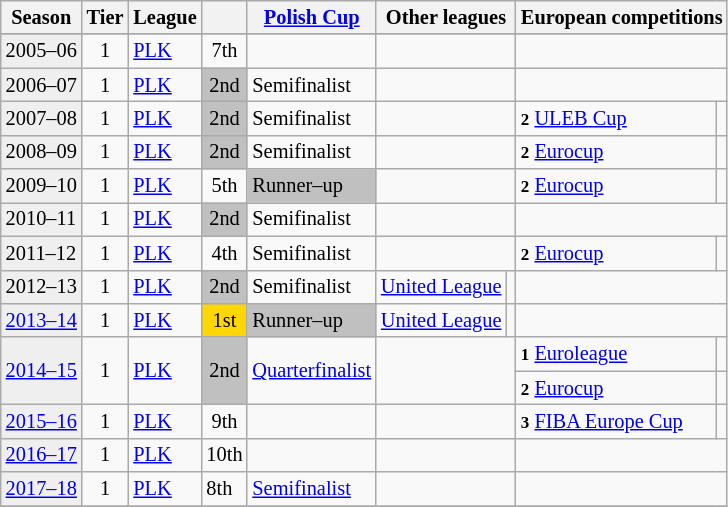<table class="wikitable" style="font-size:85%; ">
<tr>
<th>Season</th>
<th>Tier</th>
<th>League</th>
<th></th>
<th><a href='#'>Polish Cup</a></th>
<th colspan=2>Other leagues</th>
<th colspan=2>European competitions</th>
</tr>
<tr>
</tr>
<tr>
<td style="background:#efefef;">2005–06</td>
<td align=center>1</td>
<td><a href='#'>PLK</a></td>
<td align=center>7th</td>
<td></td>
<td colspan=2></td>
<td colspan=2></td>
</tr>
<tr>
<td style="background:#efefef;">2006–07</td>
<td align=center>1</td>
<td><a href='#'>PLK</a></td>
<td bgcolor=silver align=center>2nd</td>
<td>Semifinalist</td>
<td colspan=2></td>
<td colspan=2></td>
</tr>
<tr>
<td style="background:#efefef;">2007–08</td>
<td align=center>1</td>
<td><a href='#'>PLK</a></td>
<td bgcolor=silver align=center>2nd</td>
<td>Semifinalist</td>
<td colspan=2></td>
<td><small><strong>2</strong></small> <a href='#'>ULEB Cup</a></td>
<td align=center></td>
</tr>
<tr>
<td style="background:#efefef;">2008–09</td>
<td align=center>1</td>
<td><a href='#'>PLK</a></td>
<td bgcolor=silver align=center>2nd</td>
<td>Semifinalist</td>
<td colspan=2></td>
<td><small><strong>2</strong></small> <a href='#'>Eurocup</a></td>
<td align=center></td>
</tr>
<tr>
<td style="background:#efefef;">2009–10</td>
<td align=center>1</td>
<td><a href='#'>PLK</a></td>
<td align=center>5th</td>
<td bgcolor=silver>Runner–up</td>
<td colspan=2></td>
<td><small><strong>2</strong></small> <a href='#'>Eurocup</a></td>
<td align=center></td>
</tr>
<tr>
<td style="background:#efefef;">2010–11</td>
<td align=center>1</td>
<td><a href='#'>PLK</a></td>
<td bgcolor=silver align=center>2nd</td>
<td>Semifinalist</td>
<td colspan=2></td>
<td colspan=2></td>
</tr>
<tr>
<td style="background:#efefef;">2011–12</td>
<td align=center>1</td>
<td><a href='#'>PLK</a></td>
<td align=center>4th</td>
<td>Semifinalist</td>
<td colspan=2></td>
<td><small><strong>2</strong></small> <a href='#'>Eurocup</a></td>
<td align=center></td>
</tr>
<tr>
<td style="background:#efefef;">2012–13</td>
<td align=center>1</td>
<td><a href='#'>PLK</a></td>
<td bgcolor=silver align=center>2nd</td>
<td>Semifinalist</td>
<td align=center><a href='#'>United League</a></td>
<td align=center></td>
<td colspan=2></td>
</tr>
<tr>
<td style="background:#efefef;"><a href='#'>2013–14</a></td>
<td align=center>1</td>
<td><a href='#'>PLK</a></td>
<td bgcolor=gold align=center>1st</td>
<td bgcolor=silver>Runner–up</td>
<td align=center><a href='#'>United League</a></td>
<td align=center></td>
<td colspan=2></td>
</tr>
<tr>
<td rowspan=2 style="background:#efefef;"><a href='#'>2014–15</a></td>
<td rowspan=2 align=center>1</td>
<td rowspan=2><a href='#'>PLK</a></td>
<td bgcolor=silver rowspan=2 align=center>2nd</td>
<td rowspan=2><a href='#'>Quarterfinalist</a></td>
<td rowspan=2 colspan=2></td>
<td><small><strong>1</strong></small> <a href='#'>Euroleague</a></td>
<td align=center></td>
</tr>
<tr>
<td><small><strong>2</strong></small> <a href='#'>Eurocup</a></td>
<td align=center></td>
</tr>
<tr>
<td style="background:#efefef;"><a href='#'>2015–16</a></td>
<td align=center>1</td>
<td><a href='#'>PLK</a></td>
<td align=center>9th</td>
<td></td>
<td colspan=2></td>
<td><small><strong>3</strong></small> <a href='#'>FIBA Europe Cup</a></td>
<td align=center></td>
</tr>
<tr>
<td style="background:#efefef;"><a href='#'>2016–17</a></td>
<td align=center>1</td>
<td><a href='#'>PLK</a></td>
<td align=center>10th</td>
<td></td>
<td colspan=2></td>
<td colspan=2></td>
</tr>
<tr>
<td style="background:#efefef;"><a href='#'>2017–18</a></td>
<td align=center>1</td>
<td><a href='#'>PLK</a></td>
<td>8th</td>
<td><a href='#'>Semifinalist</a></td>
<td colspan=2></td>
<td colspan=2></td>
</tr>
<tr>
</tr>
</table>
